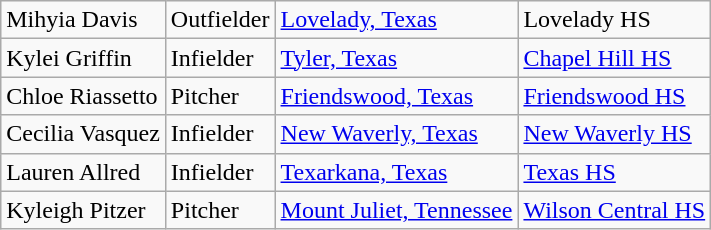<table class="wikitable">
<tr>
<td>Mihyia Davis</td>
<td>Outfielder</td>
<td><a href='#'>Lovelady, Texas</a></td>
<td>Lovelady HS</td>
</tr>
<tr>
<td>Kylei Griffin</td>
<td>Infielder</td>
<td><a href='#'>Tyler, Texas</a></td>
<td><a href='#'>Chapel Hill HS</a></td>
</tr>
<tr>
<td>Chloe Riassetto</td>
<td>Pitcher</td>
<td><a href='#'>Friendswood, Texas</a></td>
<td><a href='#'>Friendswood HS</a></td>
</tr>
<tr>
<td>Cecilia Vasquez</td>
<td>Infielder</td>
<td><a href='#'>New Waverly, Texas</a></td>
<td><a href='#'>New Waverly HS</a></td>
</tr>
<tr>
<td>Lauren Allred</td>
<td>Infielder</td>
<td><a href='#'>Texarkana, Texas</a></td>
<td><a href='#'>Texas HS</a></td>
</tr>
<tr>
<td>Kyleigh Pitzer</td>
<td>Pitcher</td>
<td><a href='#'>Mount Juliet, Tennessee</a></td>
<td><a href='#'>Wilson Central HS</a></td>
</tr>
</table>
